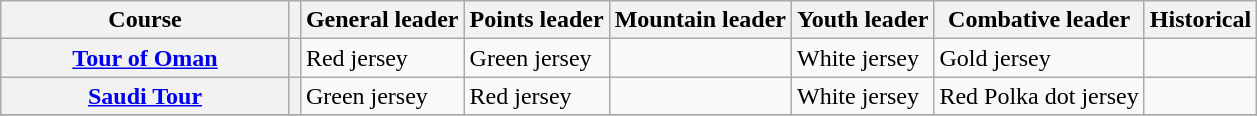<table class="wikitable">
<tr>
<th width=185>Course</th>
<th></th>
<th>General leader</th>
<th>Points leader</th>
<th>Mountain leader</th>
<th>Youth leader</th>
<th>Combative leader</th>
<th>Historical</th>
</tr>
<tr>
<th> <strong><a href='#'>Tour of Oman</a></strong></th>
<th></th>
<td> <div>Red jersey</div></td>
<td> <div>Green jersey</div></td>
<td></td>
<td> <div>White jersey</div></td>
<td> <div>Gold jersey</div></td>
<td></td>
</tr>
<tr>
<th> <strong><a href='#'>Saudi Tour</a></strong></th>
<th></th>
<td> <div>Green jersey</div></td>
<td> <div>Red jersey</div></td>
<td></td>
<td> <div>White jersey</div></td>
<td> <div>Red Polka dot jersey</div></td>
<td></td>
</tr>
<tr>
</tr>
</table>
